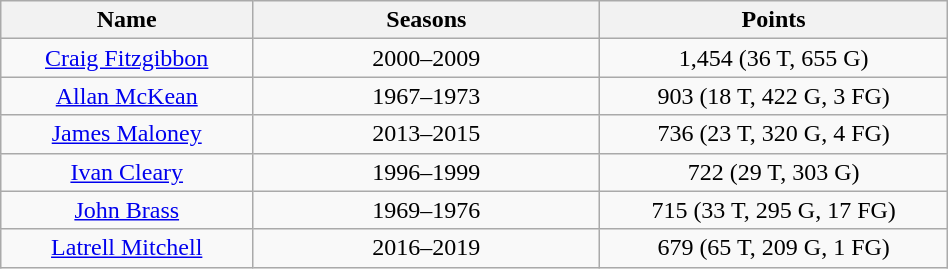<table class="wikitable" width="50%" style="text-align: center;">
<tr>
<th width="10%">Name</th>
<th width="15%">Seasons</th>
<th width="15%">Points</th>
</tr>
<tr>
<td><a href='#'>Craig Fitzgibbon</a></td>
<td>2000–2009</td>
<td>1,454 (36 T, 655 G)</td>
</tr>
<tr>
<td><a href='#'>Allan McKean</a></td>
<td>1967–1973</td>
<td>903 (18 T, 422 G, 3 FG)</td>
</tr>
<tr>
<td><a href='#'>James Maloney</a></td>
<td>2013–2015</td>
<td>736 (23 T, 320 G, 4 FG)</td>
</tr>
<tr>
<td><a href='#'>Ivan Cleary</a></td>
<td>1996–1999</td>
<td>722 (29 T, 303 G)</td>
</tr>
<tr>
<td><a href='#'>John Brass</a></td>
<td>1969–1976</td>
<td>715 (33 T, 295 G, 17 FG)</td>
</tr>
<tr>
<td><a href='#'>Latrell Mitchell</a></td>
<td>2016–2019</td>
<td>679 (65 T, 209 G, 1 FG)</td>
</tr>
</table>
